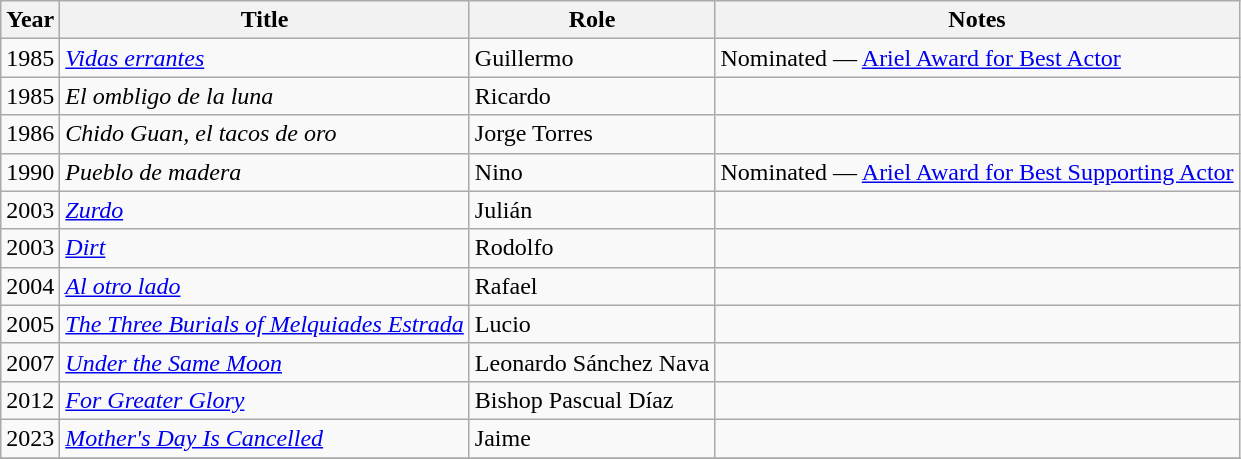<table class="wikitable sortable">
<tr>
<th>Year</th>
<th>Title</th>
<th>Role</th>
<th class="unsortable">Notes</th>
</tr>
<tr>
<td>1985</td>
<td><em><a href='#'>Vidas errantes</a></em></td>
<td>Guillermo</td>
<td>Nominated — <a href='#'>Ariel Award for Best Actor</a></td>
</tr>
<tr>
<td>1985</td>
<td><em>El ombligo de la luna</em></td>
<td>Ricardo</td>
<td></td>
</tr>
<tr>
<td>1986</td>
<td><em>Chido Guan, el tacos de oro</em></td>
<td>Jorge Torres</td>
<td></td>
</tr>
<tr>
<td>1990</td>
<td><em>Pueblo de madera</em></td>
<td>Nino</td>
<td>Nominated — <a href='#'>Ariel Award for Best Supporting Actor</a></td>
</tr>
<tr>
<td>2003</td>
<td><em><a href='#'>Zurdo</a></em></td>
<td>Julián</td>
<td></td>
</tr>
<tr>
<td>2003</td>
<td><em><a href='#'>Dirt</a></em></td>
<td>Rodolfo</td>
<td></td>
</tr>
<tr>
<td>2004</td>
<td><em><a href='#'>Al otro lado</a></em></td>
<td>Rafael</td>
<td></td>
</tr>
<tr>
<td>2005</td>
<td><em><a href='#'>The Three Burials of Melquiades Estrada</a></em></td>
<td>Lucio</td>
<td></td>
</tr>
<tr>
<td>2007</td>
<td><em><a href='#'>Under the Same Moon</a></em></td>
<td>Leonardo Sánchez Nava</td>
<td></td>
</tr>
<tr>
<td>2012</td>
<td><em><a href='#'>For Greater Glory</a></em></td>
<td>Bishop Pascual Díaz</td>
<td></td>
</tr>
<tr>
<td>2023</td>
<td><em><a href='#'>Mother's Day Is Cancelled</a></em></td>
<td>Jaime</td>
<td></td>
</tr>
<tr>
</tr>
</table>
